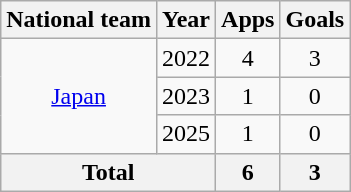<table class="wikitable" style="text-align:center">
<tr>
<th>National team</th>
<th>Year</th>
<th>Apps</th>
<th>Goals</th>
</tr>
<tr>
<td rowspan="3"><a href='#'>Japan</a></td>
<td>2022</td>
<td>4</td>
<td>3</td>
</tr>
<tr>
<td>2023</td>
<td>1</td>
<td>0</td>
</tr>
<tr>
<td>2025</td>
<td>1</td>
<td>0</td>
</tr>
<tr>
<th colspan="2">Total</th>
<th>6</th>
<th>3</th>
</tr>
</table>
